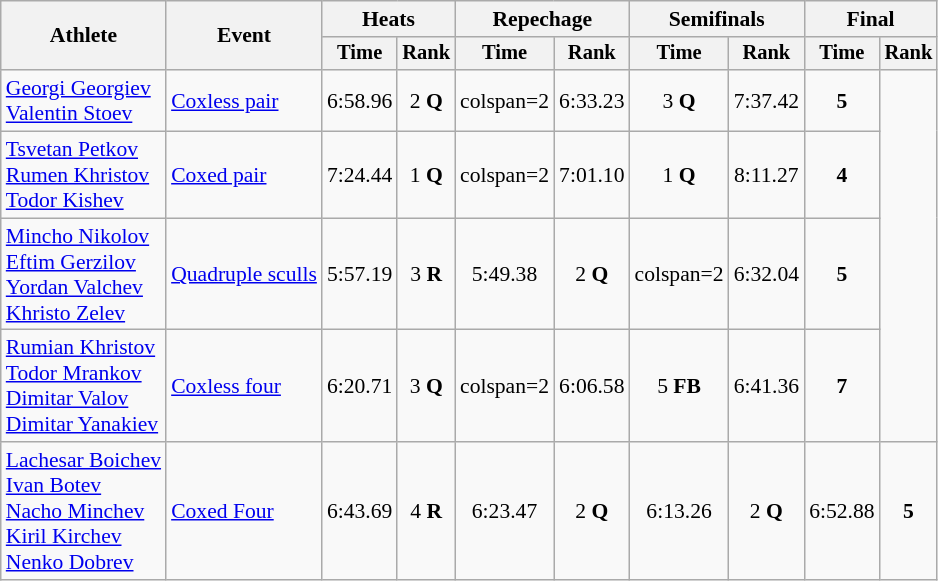<table class="wikitable" style="font-size:90%; text-align:center;">
<tr>
<th rowspan="2">Athlete</th>
<th rowspan="2">Event</th>
<th colspan="2">Heats</th>
<th colspan="2">Repechage</th>
<th colspan="2">Semifinals</th>
<th colspan="2">Final</th>
</tr>
<tr style="font-size:95%">
<th>Time</th>
<th>Rank</th>
<th>Time</th>
<th>Rank</th>
<th>Time</th>
<th>Rank</th>
<th>Time</th>
<th>Rank</th>
</tr>
<tr>
<td align=left><a href='#'>Georgi Georgiev</a><br><a href='#'>Valentin Stoev</a></td>
<td align=left><a href='#'>Coxless pair</a></td>
<td>6:58.96</td>
<td>2 <strong>Q</strong></td>
<td>colspan=2 </td>
<td>6:33.23</td>
<td>3 <strong>Q</strong></td>
<td>7:37.42</td>
<td><strong>5</strong></td>
</tr>
<tr>
<td align=left><a href='#'>Tsvetan Petkov</a><br><a href='#'>Rumen Khristov</a><br><a href='#'>Todor Kishev</a></td>
<td align=left><a href='#'>Coxed pair</a></td>
<td>7:24.44</td>
<td>1 <strong>Q</strong></td>
<td>colspan=2 </td>
<td>7:01.10</td>
<td>1 <strong>Q</strong></td>
<td>8:11.27</td>
<td><strong>4</strong></td>
</tr>
<tr>
<td align=left><a href='#'>Mincho Nikolov</a><br><a href='#'>Eftim Gerzilov</a><br><a href='#'>Yordan Valchev</a><br><a href='#'>Khristo Zelev</a></td>
<td align=left><a href='#'>Quadruple sculls</a></td>
<td>5:57.19</td>
<td>3 <strong>R</strong></td>
<td>5:49.38</td>
<td>2 <strong>Q</strong></td>
<td>colspan=2 </td>
<td>6:32.04</td>
<td><strong>5</strong></td>
</tr>
<tr>
<td align=left><a href='#'>Rumian Khristov</a><br><a href='#'>Todor Mrankov</a><br><a href='#'>Dimitar Valov</a><br><a href='#'>Dimitar Yanakiev</a></td>
<td align=left><a href='#'>Coxless four</a></td>
<td>6:20.71</td>
<td>3 <strong>Q</strong></td>
<td>colspan=2 </td>
<td>6:06.58</td>
<td>5 <strong>FB</strong></td>
<td>6:41.36</td>
<td><strong>7</strong></td>
</tr>
<tr>
<td align=left><a href='#'>Lachesar Boichev</a><br><a href='#'>Ivan Botev</a><br><a href='#'>Nacho Minchev</a><br><a href='#'>Kiril Kirchev</a><br><a href='#'>Nenko Dobrev</a></td>
<td align=left><a href='#'>Coxed Four</a></td>
<td>6:43.69</td>
<td>4 <strong>R</strong></td>
<td>6:23.47</td>
<td>2 <strong>Q</strong></td>
<td>6:13.26</td>
<td>2 <strong>Q</strong></td>
<td>6:52.88</td>
<td><strong>5</strong></td>
</tr>
</table>
